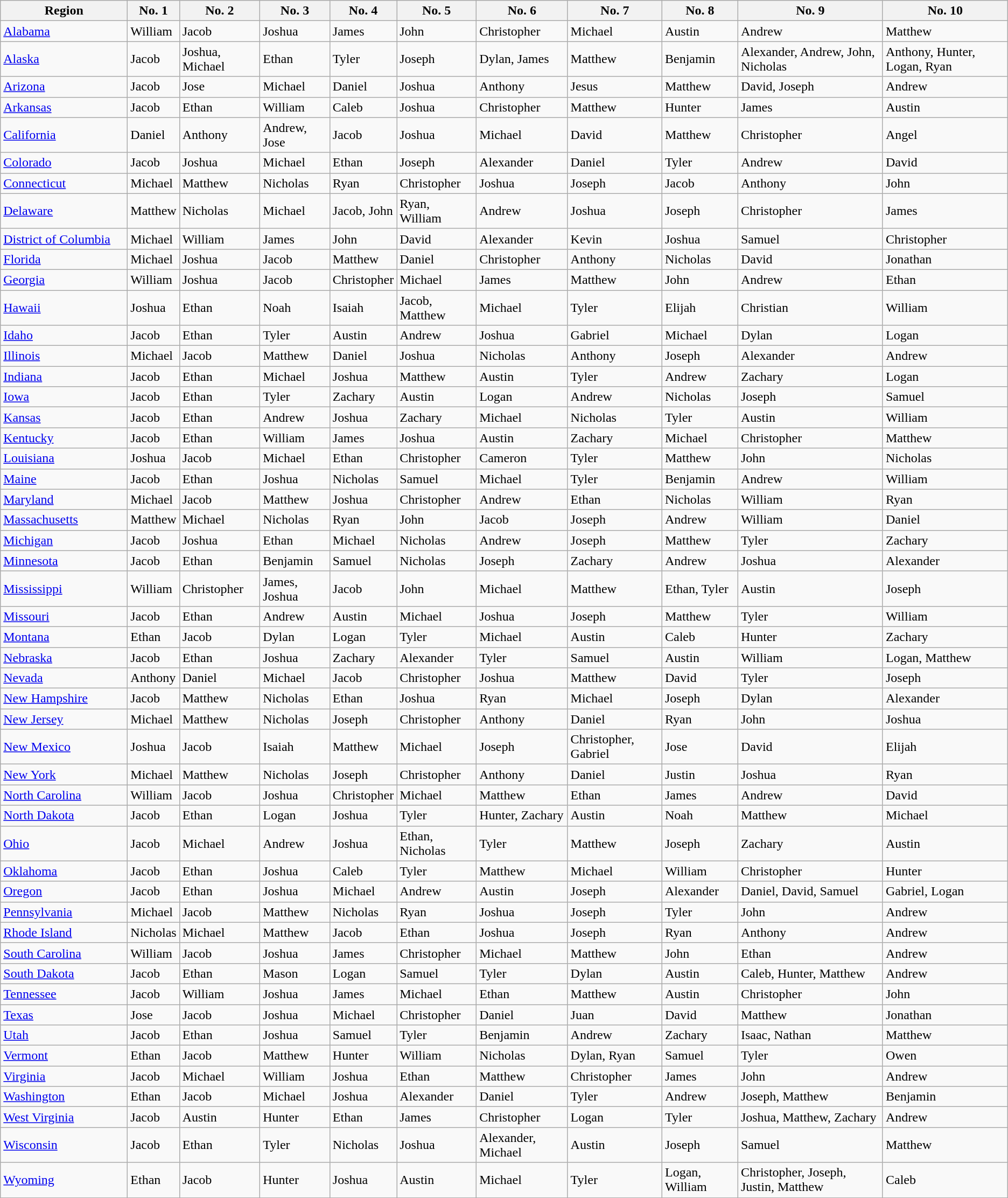<table class="wikitable sortable mw-collapsible" style="min-width:22em">
<tr>
<th width=150>Region</th>
<th>No. 1</th>
<th>No. 2</th>
<th>No. 3</th>
<th>No. 4</th>
<th>No. 5</th>
<th>No. 6</th>
<th>No. 7</th>
<th>No. 8</th>
<th>No. 9</th>
<th>No. 10</th>
</tr>
<tr>
<td><a href='#'>Alabama</a></td>
<td>William</td>
<td>Jacob</td>
<td>Joshua</td>
<td>James</td>
<td>John</td>
<td>Christopher</td>
<td>Michael</td>
<td>Austin</td>
<td>Andrew</td>
<td>Matthew</td>
</tr>
<tr>
<td><a href='#'>Alaska</a></td>
<td>Jacob</td>
<td>Joshua, Michael</td>
<td>Ethan</td>
<td>Tyler</td>
<td>Joseph</td>
<td>Dylan, James</td>
<td>Matthew</td>
<td>Benjamin</td>
<td>Alexander, Andrew, John, Nicholas</td>
<td>Anthony, Hunter, Logan, Ryan</td>
</tr>
<tr>
<td><a href='#'>Arizona</a></td>
<td>Jacob</td>
<td>Jose</td>
<td>Michael</td>
<td>Daniel</td>
<td>Joshua</td>
<td>Anthony</td>
<td>Jesus</td>
<td>Matthew</td>
<td>David, Joseph</td>
<td>Andrew</td>
</tr>
<tr>
<td><a href='#'>Arkansas</a></td>
<td>Jacob</td>
<td>Ethan</td>
<td>William</td>
<td>Caleb</td>
<td>Joshua</td>
<td>Christopher</td>
<td>Matthew</td>
<td>Hunter</td>
<td>James</td>
<td>Austin</td>
</tr>
<tr>
<td><a href='#'>California</a></td>
<td>Daniel</td>
<td>Anthony</td>
<td>Andrew, Jose</td>
<td>Jacob</td>
<td>Joshua</td>
<td>Michael</td>
<td>David</td>
<td>Matthew</td>
<td>Christopher</td>
<td>Angel</td>
</tr>
<tr>
<td><a href='#'>Colorado</a></td>
<td>Jacob</td>
<td>Joshua</td>
<td>Michael</td>
<td>Ethan</td>
<td>Joseph</td>
<td>Alexander</td>
<td>Daniel</td>
<td>Tyler</td>
<td>Andrew</td>
<td>David</td>
</tr>
<tr>
<td><a href='#'>Connecticut</a></td>
<td>Michael</td>
<td>Matthew</td>
<td>Nicholas</td>
<td>Ryan</td>
<td>Christopher</td>
<td>Joshua</td>
<td>Joseph</td>
<td>Jacob</td>
<td>Anthony</td>
<td>John</td>
</tr>
<tr>
<td><a href='#'>Delaware</a></td>
<td>Matthew</td>
<td>Nicholas</td>
<td>Michael</td>
<td>Jacob, John</td>
<td>Ryan, William</td>
<td>Andrew</td>
<td>Joshua</td>
<td>Joseph</td>
<td>Christopher</td>
<td>James</td>
</tr>
<tr>
<td><a href='#'>District of Columbia</a></td>
<td>Michael</td>
<td>William</td>
<td>James</td>
<td>John</td>
<td>David</td>
<td>Alexander</td>
<td>Kevin</td>
<td>Joshua</td>
<td>Samuel</td>
<td>Christopher</td>
</tr>
<tr>
<td><a href='#'>Florida</a></td>
<td>Michael</td>
<td>Joshua</td>
<td>Jacob</td>
<td>Matthew</td>
<td>Daniel</td>
<td>Christopher</td>
<td>Anthony</td>
<td>Nicholas</td>
<td>David</td>
<td>Jonathan</td>
</tr>
<tr>
<td><a href='#'>Georgia</a></td>
<td>William</td>
<td>Joshua</td>
<td>Jacob</td>
<td>Christopher</td>
<td>Michael</td>
<td>James</td>
<td>Matthew</td>
<td>John</td>
<td>Andrew</td>
<td>Ethan</td>
</tr>
<tr>
<td><a href='#'>Hawaii</a></td>
<td>Joshua</td>
<td>Ethan</td>
<td>Noah</td>
<td>Isaiah</td>
<td>Jacob, Matthew</td>
<td>Michael</td>
<td>Tyler</td>
<td>Elijah</td>
<td>Christian</td>
<td>William</td>
</tr>
<tr>
<td><a href='#'>Idaho</a></td>
<td>Jacob</td>
<td>Ethan</td>
<td>Tyler</td>
<td>Austin</td>
<td>Andrew</td>
<td>Joshua</td>
<td>Gabriel</td>
<td>Michael</td>
<td>Dylan</td>
<td>Logan</td>
</tr>
<tr>
<td><a href='#'>Illinois</a></td>
<td>Michael</td>
<td>Jacob</td>
<td>Matthew</td>
<td>Daniel</td>
<td>Joshua</td>
<td>Nicholas</td>
<td>Anthony</td>
<td>Joseph</td>
<td>Alexander</td>
<td>Andrew</td>
</tr>
<tr>
<td><a href='#'>Indiana</a></td>
<td>Jacob</td>
<td>Ethan</td>
<td>Michael</td>
<td>Joshua</td>
<td>Matthew</td>
<td>Austin</td>
<td>Tyler</td>
<td>Andrew</td>
<td>Zachary</td>
<td>Logan</td>
</tr>
<tr>
<td><a href='#'>Iowa</a></td>
<td>Jacob</td>
<td>Ethan</td>
<td>Tyler</td>
<td>Zachary</td>
<td>Austin</td>
<td>Logan</td>
<td>Andrew</td>
<td>Nicholas</td>
<td>Joseph</td>
<td>Samuel</td>
</tr>
<tr>
<td><a href='#'>Kansas</a></td>
<td>Jacob</td>
<td>Ethan</td>
<td>Andrew</td>
<td>Joshua</td>
<td>Zachary</td>
<td>Michael</td>
<td>Nicholas</td>
<td>Tyler</td>
<td>Austin</td>
<td>William</td>
</tr>
<tr>
<td><a href='#'>Kentucky</a></td>
<td>Jacob</td>
<td>Ethan</td>
<td>William</td>
<td>James</td>
<td>Joshua</td>
<td>Austin</td>
<td>Zachary</td>
<td>Michael</td>
<td>Christopher</td>
<td>Matthew</td>
</tr>
<tr>
<td><a href='#'>Louisiana</a></td>
<td>Joshua</td>
<td>Jacob</td>
<td>Michael</td>
<td>Ethan</td>
<td>Christopher</td>
<td>Cameron</td>
<td>Tyler</td>
<td>Matthew</td>
<td>John</td>
<td>Nicholas</td>
</tr>
<tr>
<td><a href='#'>Maine</a></td>
<td>Jacob</td>
<td>Ethan</td>
<td>Joshua</td>
<td>Nicholas</td>
<td>Samuel</td>
<td>Michael</td>
<td>Tyler</td>
<td>Benjamin</td>
<td>Andrew</td>
<td>William</td>
</tr>
<tr>
<td><a href='#'>Maryland</a></td>
<td>Michael</td>
<td>Jacob</td>
<td>Matthew</td>
<td>Joshua</td>
<td>Christopher</td>
<td>Andrew</td>
<td>Ethan</td>
<td>Nicholas</td>
<td>William</td>
<td>Ryan</td>
</tr>
<tr>
<td><a href='#'>Massachusetts</a></td>
<td>Matthew</td>
<td>Michael</td>
<td>Nicholas</td>
<td>Ryan</td>
<td>John</td>
<td>Jacob</td>
<td>Joseph</td>
<td>Andrew</td>
<td>William</td>
<td>Daniel</td>
</tr>
<tr>
<td><a href='#'>Michigan</a></td>
<td>Jacob</td>
<td>Joshua</td>
<td>Ethan</td>
<td>Michael</td>
<td>Nicholas</td>
<td>Andrew</td>
<td>Joseph</td>
<td>Matthew</td>
<td>Tyler</td>
<td>Zachary</td>
</tr>
<tr>
<td><a href='#'>Minnesota</a></td>
<td>Jacob</td>
<td>Ethan</td>
<td>Benjamin</td>
<td>Samuel</td>
<td>Nicholas</td>
<td>Joseph</td>
<td>Zachary</td>
<td>Andrew</td>
<td>Joshua</td>
<td>Alexander</td>
</tr>
<tr>
<td><a href='#'>Mississippi</a></td>
<td>William</td>
<td>Christopher</td>
<td>James, Joshua</td>
<td>Jacob</td>
<td>John</td>
<td>Michael</td>
<td>Matthew</td>
<td>Ethan, Tyler</td>
<td>Austin</td>
<td>Joseph</td>
</tr>
<tr>
<td><a href='#'>Missouri</a></td>
<td>Jacob</td>
<td>Ethan</td>
<td>Andrew</td>
<td>Austin</td>
<td>Michael</td>
<td>Joshua</td>
<td>Joseph</td>
<td>Matthew</td>
<td>Tyler</td>
<td>William</td>
</tr>
<tr>
<td><a href='#'>Montana</a></td>
<td>Ethan</td>
<td>Jacob</td>
<td>Dylan</td>
<td>Logan</td>
<td>Tyler</td>
<td>Michael</td>
<td>Austin</td>
<td>Caleb</td>
<td>Hunter</td>
<td>Zachary</td>
</tr>
<tr>
<td><a href='#'>Nebraska</a></td>
<td>Jacob</td>
<td>Ethan</td>
<td>Joshua</td>
<td>Zachary</td>
<td>Alexander</td>
<td>Tyler</td>
<td>Samuel</td>
<td>Austin</td>
<td>William</td>
<td>Logan, Matthew</td>
</tr>
<tr>
<td><a href='#'>Nevada</a></td>
<td>Anthony</td>
<td>Daniel</td>
<td>Michael</td>
<td>Jacob</td>
<td>Christopher</td>
<td>Joshua</td>
<td>Matthew</td>
<td>David</td>
<td>Tyler</td>
<td>Joseph</td>
</tr>
<tr>
<td><a href='#'>New Hampshire</a></td>
<td>Jacob</td>
<td>Matthew</td>
<td>Nicholas</td>
<td>Ethan</td>
<td>Joshua</td>
<td>Ryan</td>
<td>Michael</td>
<td>Joseph</td>
<td>Dylan</td>
<td>Alexander</td>
</tr>
<tr>
<td><a href='#'>New Jersey</a></td>
<td>Michael</td>
<td>Matthew</td>
<td>Nicholas</td>
<td>Joseph</td>
<td>Christopher</td>
<td>Anthony</td>
<td>Daniel</td>
<td>Ryan</td>
<td>John</td>
<td>Joshua</td>
</tr>
<tr>
<td><a href='#'>New Mexico</a></td>
<td>Joshua</td>
<td>Jacob</td>
<td>Isaiah</td>
<td>Matthew</td>
<td>Michael</td>
<td>Joseph</td>
<td>Christopher, Gabriel</td>
<td>Jose</td>
<td>David</td>
<td>Elijah</td>
</tr>
<tr>
<td><a href='#'>New York</a></td>
<td>Michael</td>
<td>Matthew</td>
<td>Nicholas</td>
<td>Joseph</td>
<td>Christopher</td>
<td>Anthony</td>
<td>Daniel</td>
<td>Justin</td>
<td>Joshua</td>
<td>Ryan</td>
</tr>
<tr>
<td><a href='#'>North Carolina</a></td>
<td>William</td>
<td>Jacob</td>
<td>Joshua</td>
<td>Christopher</td>
<td>Michael</td>
<td>Matthew</td>
<td>Ethan</td>
<td>James</td>
<td>Andrew</td>
<td>David</td>
</tr>
<tr>
<td><a href='#'>North Dakota</a></td>
<td>Jacob</td>
<td>Ethan</td>
<td>Logan</td>
<td>Joshua</td>
<td>Tyler</td>
<td>Hunter, Zachary</td>
<td>Austin</td>
<td>Noah</td>
<td>Matthew</td>
<td>Michael</td>
</tr>
<tr>
<td><a href='#'>Ohio</a></td>
<td>Jacob</td>
<td>Michael</td>
<td>Andrew</td>
<td>Joshua</td>
<td>Ethan, Nicholas</td>
<td>Tyler</td>
<td>Matthew</td>
<td>Joseph</td>
<td>Zachary</td>
<td>Austin</td>
</tr>
<tr>
<td><a href='#'>Oklahoma</a></td>
<td>Jacob</td>
<td>Ethan</td>
<td>Joshua</td>
<td>Caleb</td>
<td>Tyler</td>
<td>Matthew</td>
<td>Michael</td>
<td>William</td>
<td>Christopher</td>
<td>Hunter</td>
</tr>
<tr>
<td><a href='#'>Oregon</a></td>
<td>Jacob</td>
<td>Ethan</td>
<td>Joshua</td>
<td>Michael</td>
<td>Andrew</td>
<td>Austin</td>
<td>Joseph</td>
<td>Alexander</td>
<td>Daniel, David, Samuel</td>
<td>Gabriel, Logan</td>
</tr>
<tr>
<td><a href='#'>Pennsylvania</a></td>
<td>Michael</td>
<td>Jacob</td>
<td>Matthew</td>
<td>Nicholas</td>
<td>Ryan</td>
<td>Joshua</td>
<td>Joseph</td>
<td>Tyler</td>
<td>John</td>
<td>Andrew</td>
</tr>
<tr>
<td><a href='#'>Rhode Island</a></td>
<td>Nicholas</td>
<td>Michael</td>
<td>Matthew</td>
<td>Jacob</td>
<td>Ethan</td>
<td>Joshua</td>
<td>Joseph</td>
<td>Ryan</td>
<td>Anthony</td>
<td>Andrew</td>
</tr>
<tr>
<td><a href='#'>South Carolina</a></td>
<td>William</td>
<td>Jacob</td>
<td>Joshua</td>
<td>James</td>
<td>Christopher</td>
<td>Michael</td>
<td>Matthew</td>
<td>John</td>
<td>Ethan</td>
<td>Andrew</td>
</tr>
<tr>
<td><a href='#'>South Dakota</a></td>
<td>Jacob</td>
<td>Ethan</td>
<td>Mason</td>
<td>Logan</td>
<td>Samuel</td>
<td>Tyler</td>
<td>Dylan</td>
<td>Austin</td>
<td>Caleb, Hunter, Matthew</td>
<td>Andrew</td>
</tr>
<tr>
<td><a href='#'>Tennessee</a></td>
<td>Jacob</td>
<td>William</td>
<td>Joshua</td>
<td>James</td>
<td>Michael</td>
<td>Ethan</td>
<td>Matthew</td>
<td>Austin</td>
<td>Christopher</td>
<td>John</td>
</tr>
<tr>
<td><a href='#'>Texas</a></td>
<td>Jose</td>
<td>Jacob</td>
<td>Joshua</td>
<td>Michael</td>
<td>Christopher</td>
<td>Daniel</td>
<td>Juan</td>
<td>David</td>
<td>Matthew</td>
<td>Jonathan</td>
</tr>
<tr>
<td><a href='#'>Utah</a></td>
<td>Jacob</td>
<td>Ethan</td>
<td>Joshua</td>
<td>Samuel</td>
<td>Tyler</td>
<td>Benjamin</td>
<td>Andrew</td>
<td>Zachary</td>
<td>Isaac, Nathan</td>
<td>Matthew</td>
</tr>
<tr>
<td><a href='#'>Vermont</a></td>
<td>Ethan</td>
<td>Jacob</td>
<td>Matthew</td>
<td>Hunter</td>
<td>William</td>
<td>Nicholas</td>
<td>Dylan, Ryan</td>
<td>Samuel</td>
<td>Tyler</td>
<td>Owen</td>
</tr>
<tr>
<td><a href='#'>Virginia</a></td>
<td>Jacob</td>
<td>Michael</td>
<td>William</td>
<td>Joshua</td>
<td>Ethan</td>
<td>Matthew</td>
<td>Christopher</td>
<td>James</td>
<td>John</td>
<td>Andrew</td>
</tr>
<tr>
<td><a href='#'>Washington</a></td>
<td>Ethan</td>
<td>Jacob</td>
<td>Michael</td>
<td>Joshua</td>
<td>Alexander</td>
<td>Daniel</td>
<td>Tyler</td>
<td>Andrew</td>
<td>Joseph, Matthew</td>
<td>Benjamin</td>
</tr>
<tr>
<td><a href='#'>West Virginia</a></td>
<td>Jacob</td>
<td>Austin</td>
<td>Hunter</td>
<td>Ethan</td>
<td>James</td>
<td>Christopher</td>
<td>Logan</td>
<td>Tyler</td>
<td>Joshua, Matthew, Zachary</td>
<td>Andrew</td>
</tr>
<tr>
<td><a href='#'>Wisconsin</a></td>
<td>Jacob</td>
<td>Ethan</td>
<td>Tyler</td>
<td>Nicholas</td>
<td>Joshua</td>
<td>Alexander, Michael</td>
<td>Austin</td>
<td>Joseph</td>
<td>Samuel</td>
<td>Matthew</td>
</tr>
<tr>
<td><a href='#'>Wyoming</a></td>
<td>Ethan</td>
<td>Jacob</td>
<td>Hunter</td>
<td>Joshua</td>
<td>Austin</td>
<td>Michael</td>
<td>Tyler</td>
<td>Logan, William</td>
<td>Christopher, Joseph, Justin, Matthew</td>
<td>Caleb</td>
</tr>
<tr>
</tr>
</table>
